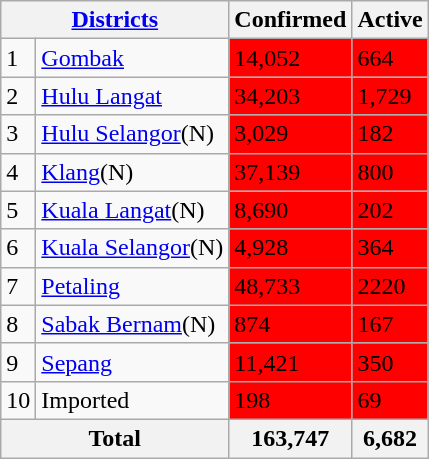<table class="wikitable sortable mw-collapsible mw-collapsed">
<tr>
<th colspan="2"><a href='#'>Districts</a></th>
<th>Confirmed</th>
<th>Active</th>
</tr>
<tr>
<td>1</td>
<td><a href='#'>Gombak</a></td>
<td style="background: red;">14,052</td>
<td style="background: red;">664</td>
</tr>
<tr>
<td>2</td>
<td><a href='#'>Hulu Langat</a></td>
<td style="background: red;">34,203</td>
<td style="background: red;">1,729</td>
</tr>
<tr>
<td>3</td>
<td><a href='#'>Hulu Selangor</a>(N)</td>
<td style="background: red;">3,029</td>
<td style="background: red;">182</td>
</tr>
<tr>
<td>4</td>
<td><a href='#'>Klang</a>(N)</td>
<td style="background: red;">37,139</td>
<td style="background: red;">800</td>
</tr>
<tr>
<td>5</td>
<td><a href='#'>Kuala Langat</a>(N)</td>
<td style="background: red;">8,690</td>
<td style="background: red;">202</td>
</tr>
<tr>
<td>6</td>
<td><a href='#'>Kuala Selangor</a>(N)</td>
<td style="background: red;">4,928</td>
<td style="background: red;">364</td>
</tr>
<tr>
<td>7</td>
<td><a href='#'>Petaling</a></td>
<td style="background: red;">48,733</td>
<td style="background: red;">2220</td>
</tr>
<tr>
<td>8</td>
<td><a href='#'>Sabak Bernam</a>(N)</td>
<td style="background: red;">874</td>
<td style="background: red;">167</td>
</tr>
<tr>
<td>9</td>
<td><a href='#'>Sepang</a></td>
<td style="background: red;">11,421</td>
<td style="background: red;">350</td>
</tr>
<tr>
<td>10</td>
<td>Imported</td>
<td style="background: red;">198</td>
<td style="background: red;">69</td>
</tr>
<tr>
<th colspan="2">Total</th>
<th>163,747</th>
<th>6,682</th>
</tr>
</table>
